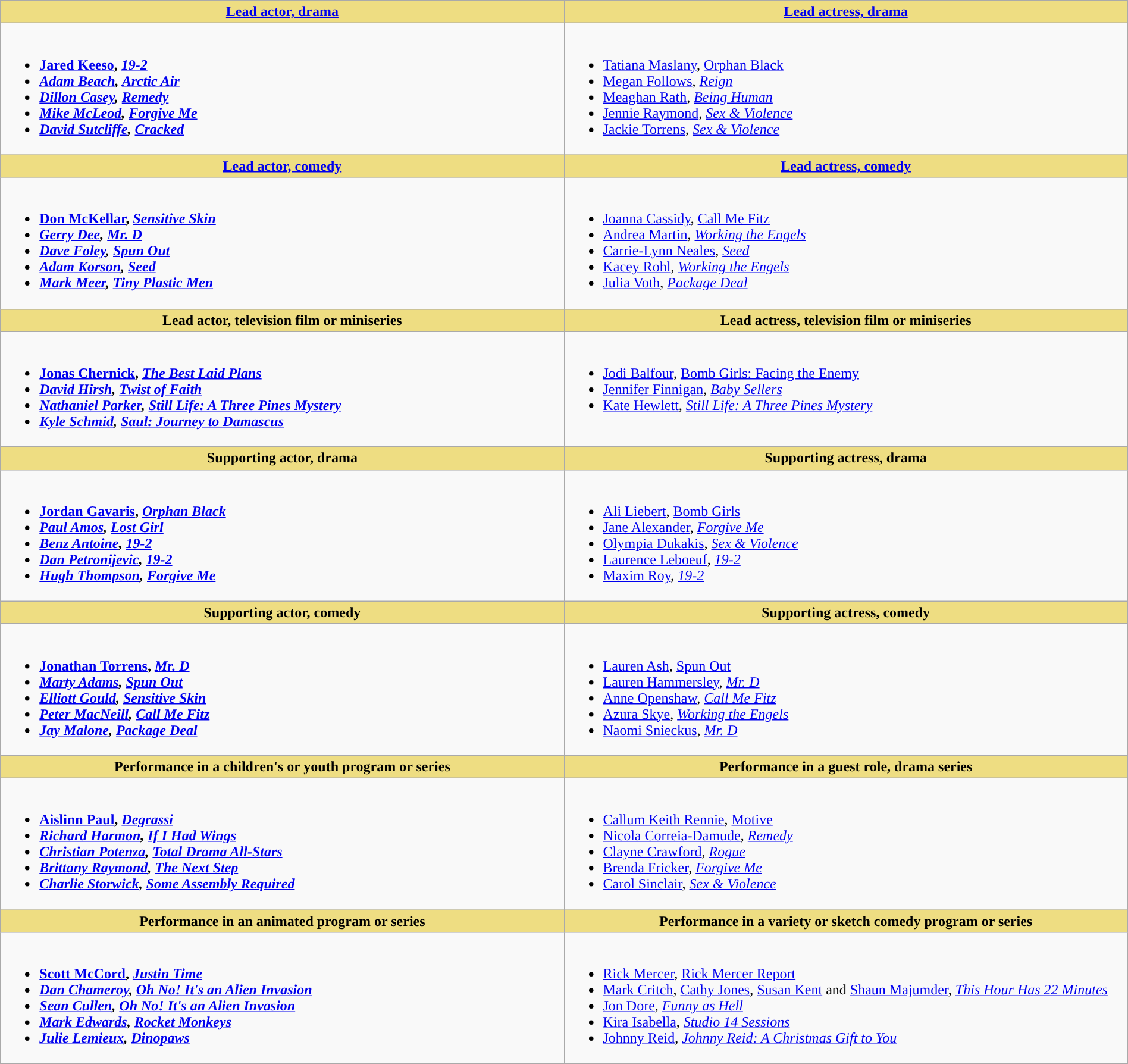<table class="wikitable" style="width:100%;">
<tr>
<th style="background:#EEDD82; width:50%"><a href='#'>Lead actor, drama</a></th>
<th style="background:#EEDD82; width:50%"><a href='#'>Lead actress, drama</a></th>
</tr>
<tr>
<td valign="top"><br><ul><li> <strong><a href='#'>Jared Keeso</a>, <em><a href='#'>19-2</a><strong><em></li><li><a href='#'>Adam Beach</a>, </em><a href='#'>Arctic Air</a><em></li><li><a href='#'>Dillon Casey</a>, </em><a href='#'>Remedy</a><em></li><li><a href='#'>Mike McLeod</a>, </em><a href='#'>Forgive Me</a><em></li><li><a href='#'>David Sutcliffe</a>, </em><a href='#'>Cracked</a><em></li></ul></td>
<td valign="top"><br><ul><li> </strong><a href='#'>Tatiana Maslany</a>, </em><a href='#'>Orphan Black</a></em></strong></li><li><a href='#'>Megan Follows</a>, <em><a href='#'>Reign</a></em></li><li><a href='#'>Meaghan Rath</a>, <em><a href='#'>Being Human</a></em></li><li><a href='#'>Jennie Raymond</a>, <em><a href='#'>Sex & Violence</a></em></li><li><a href='#'>Jackie Torrens</a>, <em><a href='#'>Sex & Violence</a></em></li></ul></td>
</tr>
<tr>
<th style="background:#EEDD82; width:50%"><a href='#'>Lead actor, comedy</a></th>
<th style="background:#EEDD82; width:50%"><a href='#'>Lead actress, comedy</a></th>
</tr>
<tr>
<td valign="top"><br><ul><li> <strong><a href='#'>Don McKellar</a>, <em><a href='#'>Sensitive Skin</a><strong><em></li><li><a href='#'>Gerry Dee</a>, </em><a href='#'>Mr. D</a><em></li><li><a href='#'>Dave Foley</a>, </em><a href='#'>Spun Out</a><em></li><li><a href='#'>Adam Korson</a>, </em><a href='#'>Seed</a><em></li><li><a href='#'>Mark Meer</a>, </em><a href='#'>Tiny Plastic Men</a><em></li></ul></td>
<td valign="top"><br><ul><li> </strong><a href='#'>Joanna Cassidy</a>, </em><a href='#'>Call Me Fitz</a></em></strong></li><li><a href='#'>Andrea Martin</a>, <em><a href='#'>Working the Engels</a></em></li><li><a href='#'>Carrie-Lynn Neales</a>, <em><a href='#'>Seed</a></em></li><li><a href='#'>Kacey Rohl</a>, <em><a href='#'>Working the Engels</a></em></li><li><a href='#'>Julia Voth</a>, <em><a href='#'>Package Deal</a></em></li></ul></td>
</tr>
<tr>
<th style="background:#EEDD82; width:50%">Lead actor, television film or miniseries</th>
<th style="background:#EEDD82; width:50%">Lead actress, television film or miniseries</th>
</tr>
<tr>
<td valign="top"><br><ul><li> <strong><a href='#'>Jonas Chernick</a>, <em><a href='#'>The Best Laid Plans</a><strong><em></li><li><a href='#'>David Hirsh</a>, </em><a href='#'>Twist of Faith</a><em></li><li><a href='#'>Nathaniel Parker</a>, </em><a href='#'>Still Life: A Three Pines Mystery</a><em></li><li><a href='#'>Kyle Schmid</a>, </em><a href='#'>Saul: Journey to Damascus</a><em></li></ul></td>
<td valign="top"><br><ul><li> </strong><a href='#'>Jodi Balfour</a>, </em><a href='#'>Bomb Girls: Facing the Enemy</a></em></strong></li><li><a href='#'>Jennifer Finnigan</a>, <em><a href='#'>Baby Sellers</a></em></li><li><a href='#'>Kate Hewlett</a>, <em><a href='#'>Still Life: A Three Pines Mystery</a></em></li></ul></td>
</tr>
<tr>
<th style="background:#EEDD82; width:50%">Supporting actor, drama</th>
<th style="background:#EEDD82; width:50%">Supporting actress, drama</th>
</tr>
<tr>
<td valign="top"><br><ul><li> <strong><a href='#'>Jordan Gavaris</a>, <em><a href='#'>Orphan Black</a><strong><em></li><li><a href='#'>Paul Amos</a>, </em><a href='#'>Lost Girl</a><em></li><li><a href='#'>Benz Antoine</a>, </em><a href='#'>19-2</a><em></li><li><a href='#'>Dan Petronijevic</a>, </em><a href='#'>19-2</a><em></li><li><a href='#'>Hugh Thompson</a>, </em><a href='#'>Forgive Me</a><em></li></ul></td>
<td valign="top"><br><ul><li> </strong><a href='#'>Ali Liebert</a>, </em><a href='#'>Bomb Girls</a></em></strong></li><li><a href='#'>Jane Alexander</a>, <em><a href='#'>Forgive Me</a></em></li><li><a href='#'>Olympia Dukakis</a>, <em><a href='#'>Sex & Violence</a></em></li><li><a href='#'>Laurence Leboeuf</a>, <em><a href='#'>19-2</a></em></li><li><a href='#'>Maxim Roy</a>, <em><a href='#'>19-2</a></em></li></ul></td>
</tr>
<tr>
<th style="background:#EEDD82; width:50%">Supporting actor, comedy</th>
<th style="background:#EEDD82; width:50%">Supporting actress, comedy</th>
</tr>
<tr>
<td valign="top"><br><ul><li> <strong><a href='#'>Jonathan Torrens</a>, <em><a href='#'>Mr. D</a><strong><em></li><li><a href='#'>Marty Adams</a>, </em><a href='#'>Spun Out</a><em></li><li><a href='#'>Elliott Gould</a>, </em><a href='#'>Sensitive Skin</a><em></li><li><a href='#'>Peter MacNeill</a>, </em><a href='#'>Call Me Fitz</a><em></li><li><a href='#'>Jay Malone</a>, </em><a href='#'>Package Deal</a><em></li></ul></td>
<td valign="top"><br><ul><li> </strong><a href='#'>Lauren Ash</a>, </em><a href='#'>Spun Out</a></em></strong></li><li><a href='#'>Lauren Hammersley</a>, <em><a href='#'>Mr. D</a></em></li><li><a href='#'>Anne Openshaw</a>, <em><a href='#'>Call Me Fitz</a></em></li><li><a href='#'>Azura Skye</a>, <em><a href='#'>Working the Engels</a></em></li><li><a href='#'>Naomi Snieckus</a>, <em><a href='#'>Mr. D</a></em></li></ul></td>
</tr>
<tr>
<th style="background:#EEDD82; width:50%">Performance in a children's or youth program or series</th>
<th style="background:#EEDD82; width:50%">Performance in a guest role, drama series</th>
</tr>
<tr>
<td valign="top"><br><ul><li> <strong><a href='#'>Aislinn Paul</a>, <em><a href='#'>Degrassi</a><strong><em></li><li><a href='#'>Richard Harmon</a>, </em><a href='#'>If I Had Wings</a><em></li><li><a href='#'>Christian Potenza</a>, </em><a href='#'>Total Drama All-Stars</a><em></li><li><a href='#'>Brittany Raymond</a>, </em><a href='#'>The Next Step</a><em></li><li><a href='#'>Charlie Storwick</a>, </em><a href='#'>Some Assembly Required</a><em></li></ul></td>
<td valign="top"><br><ul><li> </strong><a href='#'>Callum Keith Rennie</a>, </em><a href='#'>Motive</a></em></strong></li><li><a href='#'>Nicola Correia-Damude</a>, <em><a href='#'>Remedy</a></em></li><li><a href='#'>Clayne Crawford</a>, <em><a href='#'>Rogue</a></em></li><li><a href='#'>Brenda Fricker</a>, <em><a href='#'>Forgive Me</a></em></li><li><a href='#'>Carol Sinclair</a>, <em><a href='#'>Sex & Violence</a></em></li></ul></td>
</tr>
<tr>
<th style="background:#EEDD82; width:50%">Performance in an animated program or series</th>
<th style="background:#EEDD82; width:50%">Performance in a variety or sketch comedy program or series</th>
</tr>
<tr>
<td valign="top"><br><ul><li> <strong><a href='#'>Scott McCord</a>, <em><a href='#'>Justin Time</a><strong><em></li><li><a href='#'>Dan Chameroy</a>, </em><a href='#'>Oh No! It's an Alien Invasion</a><em></li><li><a href='#'>Sean Cullen</a>, </em><a href='#'>Oh No! It's an Alien Invasion</a><em></li><li><a href='#'>Mark Edwards</a>, </em><a href='#'>Rocket Monkeys</a><em></li><li><a href='#'>Julie Lemieux</a>, </em><a href='#'>Dinopaws</a><em></li></ul></td>
<td valign="top"><br><ul><li> </strong><a href='#'>Rick Mercer</a>, </em><a href='#'>Rick Mercer Report</a></em></strong></li><li><a href='#'>Mark Critch</a>, <a href='#'>Cathy Jones</a>, <a href='#'>Susan Kent</a> and <a href='#'>Shaun Majumder</a>, <em><a href='#'>This Hour Has 22 Minutes</a></em></li><li><a href='#'>Jon Dore</a>, <em><a href='#'>Funny as Hell</a></em></li><li><a href='#'>Kira Isabella</a>, <em><a href='#'>Studio 14 Sessions</a></em></li><li><a href='#'>Johnny Reid</a>, <em><a href='#'>Johnny Reid: A Christmas Gift to You</a></em></li></ul></td>
</tr>
</table>
